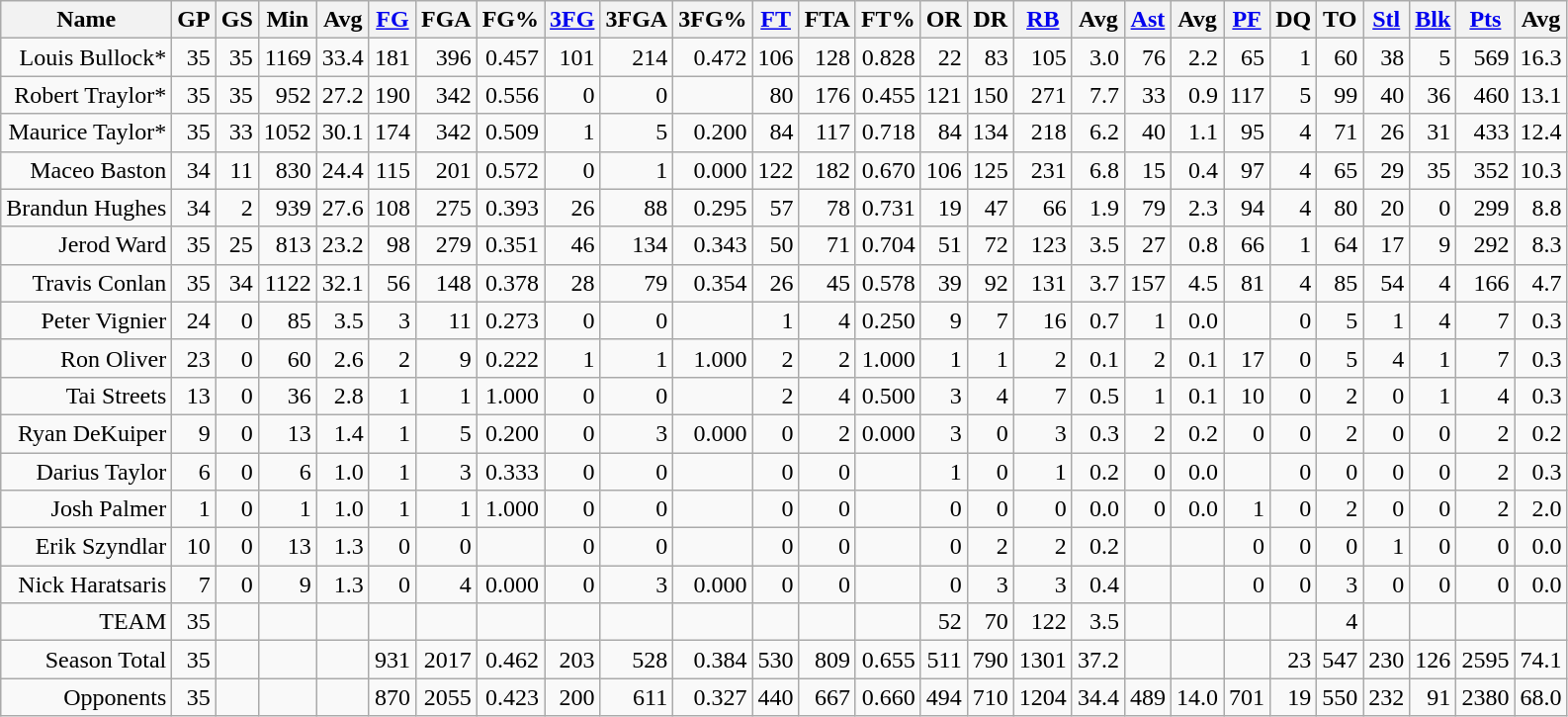<table class="wikitable sortable" style="text-align:right">
<tr>
<th>Name</th>
<th>GP</th>
<th>GS</th>
<th>Min</th>
<th>Avg</th>
<th><a href='#'>FG</a></th>
<th>FGA</th>
<th>FG%</th>
<th><a href='#'>3FG</a></th>
<th>3FGA</th>
<th>3FG%</th>
<th><a href='#'>FT</a></th>
<th>FTA</th>
<th>FT%</th>
<th>OR</th>
<th>DR</th>
<th><a href='#'>RB</a></th>
<th>Avg</th>
<th><a href='#'>Ast</a></th>
<th>Avg</th>
<th><a href='#'>PF</a></th>
<th>DQ</th>
<th>TO</th>
<th><a href='#'>Stl</a></th>
<th><a href='#'>Blk</a></th>
<th><a href='#'>Pts</a></th>
<th>Avg</th>
</tr>
<tr>
<td>Louis Bullock*</td>
<td>35</td>
<td>35</td>
<td>1169</td>
<td>33.4</td>
<td>181</td>
<td>396</td>
<td>0.457</td>
<td>101</td>
<td>214</td>
<td>0.472</td>
<td>106</td>
<td>128</td>
<td>0.828</td>
<td>22</td>
<td>83</td>
<td>105</td>
<td>3.0</td>
<td>76</td>
<td>2.2</td>
<td>65</td>
<td>1</td>
<td>60</td>
<td>38</td>
<td>5</td>
<td>569</td>
<td>16.3</td>
</tr>
<tr>
<td>Robert Traylor*</td>
<td>35</td>
<td>35</td>
<td>952</td>
<td>27.2</td>
<td>190</td>
<td>342</td>
<td>0.556</td>
<td>0</td>
<td>0</td>
<td></td>
<td>80</td>
<td>176</td>
<td>0.455</td>
<td>121</td>
<td>150</td>
<td>271</td>
<td>7.7</td>
<td>33</td>
<td>0.9</td>
<td>117</td>
<td>5</td>
<td>99</td>
<td>40</td>
<td>36</td>
<td>460</td>
<td>13.1</td>
</tr>
<tr>
<td>Maurice Taylor*</td>
<td>35</td>
<td>33</td>
<td>1052</td>
<td>30.1</td>
<td>174</td>
<td>342</td>
<td>0.509</td>
<td>1</td>
<td>5</td>
<td>0.200</td>
<td>84</td>
<td>117</td>
<td>0.718</td>
<td>84</td>
<td>134</td>
<td>218</td>
<td>6.2</td>
<td>40</td>
<td>1.1</td>
<td>95</td>
<td>4</td>
<td>71</td>
<td>26</td>
<td>31</td>
<td>433</td>
<td>12.4</td>
</tr>
<tr>
<td>Maceo Baston</td>
<td>34</td>
<td>11</td>
<td>830</td>
<td>24.4</td>
<td>115</td>
<td>201</td>
<td>0.572</td>
<td>0</td>
<td>1</td>
<td>0.000</td>
<td>122</td>
<td>182</td>
<td>0.670</td>
<td>106</td>
<td>125</td>
<td>231</td>
<td>6.8</td>
<td>15</td>
<td>0.4</td>
<td>97</td>
<td>4</td>
<td>65</td>
<td>29</td>
<td>35</td>
<td>352</td>
<td>10.3</td>
</tr>
<tr>
<td>Brandun Hughes</td>
<td>34</td>
<td>2</td>
<td>939</td>
<td>27.6</td>
<td>108</td>
<td>275</td>
<td>0.393</td>
<td>26</td>
<td>88</td>
<td>0.295</td>
<td>57</td>
<td>78</td>
<td>0.731</td>
<td>19</td>
<td>47</td>
<td>66</td>
<td>1.9</td>
<td>79</td>
<td>2.3</td>
<td>94</td>
<td>4</td>
<td>80</td>
<td>20</td>
<td>0</td>
<td>299</td>
<td>8.8</td>
</tr>
<tr>
<td>Jerod Ward</td>
<td>35</td>
<td>25</td>
<td>813</td>
<td>23.2</td>
<td>98</td>
<td>279</td>
<td>0.351</td>
<td>46</td>
<td>134</td>
<td>0.343</td>
<td>50</td>
<td>71</td>
<td>0.704</td>
<td>51</td>
<td>72</td>
<td>123</td>
<td>3.5</td>
<td>27</td>
<td>0.8</td>
<td>66</td>
<td>1</td>
<td>64</td>
<td>17</td>
<td>9</td>
<td>292</td>
<td>8.3</td>
</tr>
<tr>
<td>Travis Conlan</td>
<td>35</td>
<td>34</td>
<td>1122</td>
<td>32.1</td>
<td>56</td>
<td>148</td>
<td>0.378</td>
<td>28</td>
<td>79</td>
<td>0.354</td>
<td>26</td>
<td>45</td>
<td>0.578</td>
<td>39</td>
<td>92</td>
<td>131</td>
<td>3.7</td>
<td>157</td>
<td>4.5</td>
<td>81</td>
<td>4</td>
<td>85</td>
<td>54</td>
<td>4</td>
<td>166</td>
<td>4.7</td>
</tr>
<tr>
<td>Peter Vignier</td>
<td>24</td>
<td>0</td>
<td>85</td>
<td>3.5</td>
<td>3</td>
<td>11</td>
<td>0.273</td>
<td>0</td>
<td>0</td>
<td></td>
<td>1</td>
<td>4</td>
<td>0.250</td>
<td>9</td>
<td>7</td>
<td>16</td>
<td>0.7</td>
<td>1</td>
<td>0.0</td>
<td></td>
<td>0</td>
<td>5</td>
<td>1</td>
<td>4</td>
<td>7</td>
<td>0.3</td>
</tr>
<tr>
<td>Ron Oliver</td>
<td>23</td>
<td>0</td>
<td>60</td>
<td>2.6</td>
<td>2</td>
<td>9</td>
<td>0.222</td>
<td>1</td>
<td>1</td>
<td>1.000</td>
<td>2</td>
<td>2</td>
<td>1.000</td>
<td>1</td>
<td>1</td>
<td>2</td>
<td>0.1</td>
<td>2</td>
<td>0.1</td>
<td>17</td>
<td>0</td>
<td>5</td>
<td>4</td>
<td>1</td>
<td>7</td>
<td>0.3</td>
</tr>
<tr>
<td>Tai Streets</td>
<td>13</td>
<td>0</td>
<td>36</td>
<td>2.8</td>
<td>1</td>
<td>1</td>
<td>1.000</td>
<td>0</td>
<td>0</td>
<td></td>
<td>2</td>
<td>4</td>
<td>0.500</td>
<td>3</td>
<td>4</td>
<td>7</td>
<td>0.5</td>
<td>1</td>
<td>0.1</td>
<td>10</td>
<td>0</td>
<td>2</td>
<td>0</td>
<td>1</td>
<td>4</td>
<td>0.3</td>
</tr>
<tr>
<td>Ryan DeKuiper</td>
<td>9</td>
<td>0</td>
<td>13</td>
<td>1.4</td>
<td>1</td>
<td>5</td>
<td>0.200</td>
<td>0</td>
<td>3</td>
<td>0.000</td>
<td>0</td>
<td>2</td>
<td>0.000</td>
<td>3</td>
<td>0</td>
<td>3</td>
<td>0.3</td>
<td>2</td>
<td>0.2</td>
<td>0</td>
<td>0</td>
<td>2</td>
<td>0</td>
<td>0</td>
<td>2</td>
<td>0.2</td>
</tr>
<tr>
<td>Darius Taylor</td>
<td>6</td>
<td>0</td>
<td>6</td>
<td>1.0</td>
<td>1</td>
<td>3</td>
<td>0.333</td>
<td>0</td>
<td>0</td>
<td></td>
<td>0</td>
<td>0</td>
<td></td>
<td>1</td>
<td>0</td>
<td>1</td>
<td>0.2</td>
<td>0</td>
<td>0.0</td>
<td></td>
<td>0</td>
<td>0</td>
<td>0</td>
<td>0</td>
<td>2</td>
<td>0.3</td>
</tr>
<tr>
<td>Josh Palmer</td>
<td>1</td>
<td>0</td>
<td>1</td>
<td>1.0</td>
<td>1</td>
<td>1</td>
<td>1.000</td>
<td>0</td>
<td>0</td>
<td></td>
<td>0</td>
<td>0</td>
<td></td>
<td>0</td>
<td>0</td>
<td>0</td>
<td>0.0</td>
<td>0</td>
<td>0.0</td>
<td>1</td>
<td>0</td>
<td>2</td>
<td>0</td>
<td>0</td>
<td>2</td>
<td>2.0</td>
</tr>
<tr>
<td>Erik Szyndlar</td>
<td>10</td>
<td>0</td>
<td>13</td>
<td>1.3</td>
<td>0</td>
<td>0</td>
<td></td>
<td>0</td>
<td>0</td>
<td></td>
<td>0</td>
<td>0</td>
<td></td>
<td>0</td>
<td>2</td>
<td>2</td>
<td>0.2</td>
<td></td>
<td></td>
<td>0</td>
<td>0</td>
<td>0</td>
<td>1</td>
<td>0</td>
<td>0</td>
<td>0.0</td>
</tr>
<tr>
<td>Nick Haratsaris</td>
<td>7</td>
<td>0</td>
<td>9</td>
<td>1.3</td>
<td>0</td>
<td>4</td>
<td>0.000</td>
<td>0</td>
<td>3</td>
<td>0.000</td>
<td>0</td>
<td>0</td>
<td></td>
<td>0</td>
<td>3</td>
<td>3</td>
<td>0.4</td>
<td></td>
<td></td>
<td>0</td>
<td>0</td>
<td>3</td>
<td>0</td>
<td>0</td>
<td>0</td>
<td>0.0</td>
</tr>
<tr>
<td>TEAM</td>
<td>35</td>
<td></td>
<td></td>
<td></td>
<td></td>
<td></td>
<td></td>
<td></td>
<td></td>
<td></td>
<td></td>
<td></td>
<td></td>
<td>52</td>
<td>70</td>
<td>122</td>
<td>3.5</td>
<td></td>
<td></td>
<td></td>
<td></td>
<td>4</td>
<td></td>
<td></td>
<td></td>
<td></td>
</tr>
<tr>
<td>Season Total</td>
<td>35</td>
<td></td>
<td></td>
<td></td>
<td>931</td>
<td>2017</td>
<td>0.462</td>
<td>203</td>
<td>528</td>
<td>0.384</td>
<td>530</td>
<td>809</td>
<td>0.655</td>
<td>511</td>
<td>790</td>
<td>1301</td>
<td>37.2</td>
<td></td>
<td></td>
<td></td>
<td>23</td>
<td>547</td>
<td>230</td>
<td>126</td>
<td>2595</td>
<td>74.1</td>
</tr>
<tr>
<td>Opponents</td>
<td>35</td>
<td></td>
<td></td>
<td></td>
<td>870</td>
<td>2055</td>
<td>0.423</td>
<td>200</td>
<td>611</td>
<td>0.327</td>
<td>440</td>
<td>667</td>
<td>0.660</td>
<td>494</td>
<td>710</td>
<td>1204</td>
<td>34.4</td>
<td>489</td>
<td>14.0</td>
<td>701</td>
<td>19</td>
<td>550</td>
<td>232</td>
<td>91</td>
<td>2380</td>
<td>68.0</td>
</tr>
</table>
